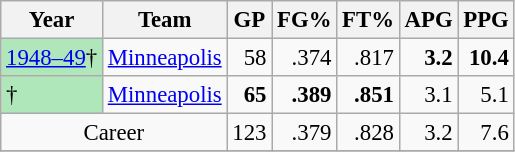<table class="wikitable sortable" style="font-size:95%; text-align:right;">
<tr>
<th>Year</th>
<th>Team</th>
<th>GP</th>
<th>FG%</th>
<th>FT%</th>
<th>APG</th>
<th>PPG</th>
</tr>
<tr>
<td style="text-align:left; background:#afe6ba;"><a href='#'>1948–49</a>†</td>
<td style="text-align:left;"><a href='#'>Minneapolis</a></td>
<td>58</td>
<td>.374</td>
<td>.817</td>
<td><strong>3.2</strong></td>
<td><strong>10.4</strong></td>
</tr>
<tr>
<td style="text-align:left; background:#afe6ba;">†</td>
<td style="text-align:left;"><a href='#'>Minneapolis</a></td>
<td><strong>65</strong></td>
<td><strong>.389</strong></td>
<td><strong>.851</strong></td>
<td>3.1</td>
<td>5.1</td>
</tr>
<tr>
<td style="text-align:center;" colspan="2">Career</td>
<td>123</td>
<td>.379</td>
<td>.828</td>
<td>3.2</td>
<td>7.6</td>
</tr>
<tr>
</tr>
</table>
